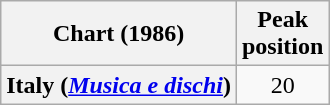<table class="wikitable plainrowheaders" style="text-align:center">
<tr>
<th scope="col">Chart (1986)</th>
<th scope="col">Peak<br>position</th>
</tr>
<tr>
<th scope="row">Italy (<em><a href='#'>Musica e dischi</a></em>)</th>
<td>20</td>
</tr>
</table>
